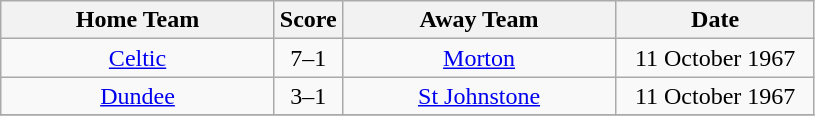<table class="wikitable" style="text-align:center;">
<tr>
<th width=175>Home Team</th>
<th width=20>Score</th>
<th width=175>Away Team</th>
<th width= 125>Date</th>
</tr>
<tr>
<td><a href='#'>Celtic</a></td>
<td>7–1</td>
<td><a href='#'>Morton</a></td>
<td>11 October 1967</td>
</tr>
<tr>
<td><a href='#'>Dundee</a></td>
<td>3–1</td>
<td><a href='#'>St Johnstone</a></td>
<td>11 October 1967</td>
</tr>
<tr>
</tr>
</table>
